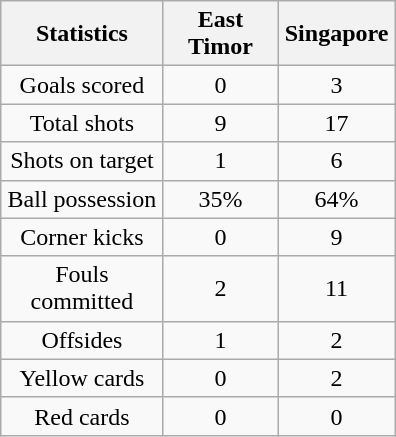<table class="wikitable" style="text-align:center; margin:auto;">
<tr>
<th scope=col width=100>Statistics</th>
<th scope=col width=70>East Timor</th>
<th scope=col width=70>Singapore</th>
</tr>
<tr>
<td>Goals scored</td>
<td>0</td>
<td>3</td>
</tr>
<tr>
<td>Total shots</td>
<td>9</td>
<td>17</td>
</tr>
<tr>
<td>Shots on target</td>
<td>1</td>
<td>6</td>
</tr>
<tr>
<td>Ball possession</td>
<td>35%</td>
<td>64%</td>
</tr>
<tr>
<td>Corner kicks</td>
<td>0</td>
<td>9</td>
</tr>
<tr>
<td>Fouls committed</td>
<td>2</td>
<td>11</td>
</tr>
<tr>
<td>Offsides</td>
<td>1</td>
<td>2</td>
</tr>
<tr>
<td>Yellow cards</td>
<td>0</td>
<td>2</td>
</tr>
<tr>
<td>Red cards</td>
<td>0</td>
<td>0</td>
</tr>
</table>
